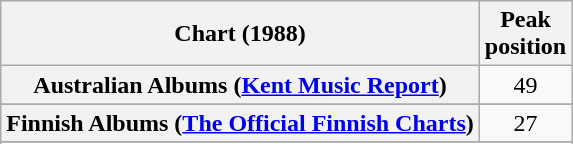<table class="wikitable plainrowheaders sortable" style="text-align:center;">
<tr>
<th>Chart (1988)</th>
<th>Peak<br>position</th>
</tr>
<tr>
<th scope="row">Australian Albums (<a href='#'>Kent Music Report</a>)</th>
<td>49</td>
</tr>
<tr>
</tr>
<tr>
<th scope="row">Finnish Albums (<a href='#'>The Official Finnish Charts</a>)</th>
<td align="center">27</td>
</tr>
<tr>
</tr>
<tr>
</tr>
</table>
